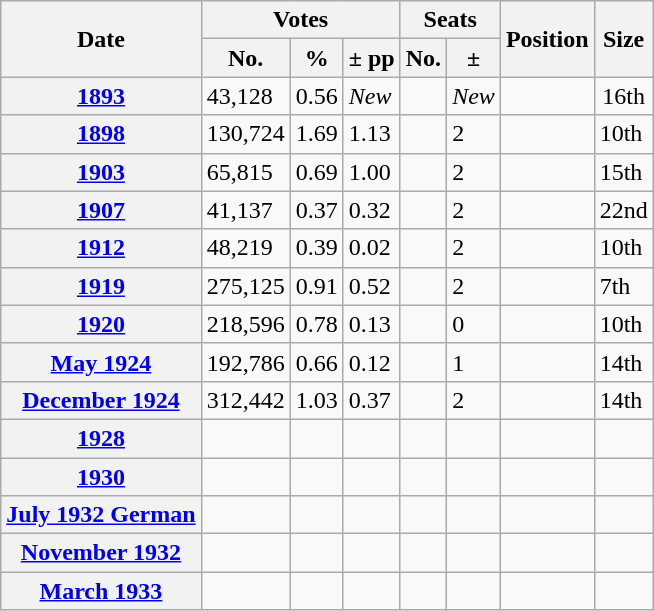<table class=wikitable>
<tr>
<th rowspan="2">Date</th>
<th colspan="3">Votes</th>
<th colspan="2">Seats</th>
<th rowspan="2">Position</th>
<th rowspan="2">Size</th>
</tr>
<tr>
<th>No.</th>
<th>%</th>
<th>± pp</th>
<th>No.</th>
<th>±</th>
</tr>
<tr>
<th><a href='#'>1893</a></th>
<td>43,128</td>
<td>0.56</td>
<td><em>New</em></td>
<td></td>
<td><em>New</em></td>
<td></td>
<td align="center">16th</td>
</tr>
<tr>
<th><a href='#'>1898</a></th>
<td>130,724</td>
<td>1.69</td>
<td> 1.13</td>
<td></td>
<td> 2</td>
<td></td>
<td> 10th</td>
</tr>
<tr>
<th><a href='#'>1903</a></th>
<td>65,815</td>
<td>0.69</td>
<td> 1.00</td>
<td></td>
<td> 2</td>
<td></td>
<td> 15th</td>
</tr>
<tr>
<th><a href='#'>1907</a></th>
<td>41,137</td>
<td>0.37</td>
<td> 0.32</td>
<td></td>
<td> 2</td>
<td></td>
<td> 22nd</td>
</tr>
<tr>
<th><a href='#'>1912</a></th>
<td>48,219</td>
<td>0.39</td>
<td> 0.02</td>
<td></td>
<td> 2</td>
<td></td>
<td> 10th</td>
</tr>
<tr>
<th><a href='#'>1919</a></th>
<td>275,125</td>
<td>0.91</td>
<td> 0.52</td>
<td></td>
<td> 2</td>
<td></td>
<td> 7th</td>
</tr>
<tr>
<th><a href='#'>1920</a></th>
<td>218,596</td>
<td>0.78</td>
<td> 0.13</td>
<td></td>
<td> 0</td>
<td></td>
<td> 10th</td>
</tr>
<tr>
<th><a href='#'>May 1924</a></th>
<td>192,786</td>
<td>0.66</td>
<td> 0.12</td>
<td></td>
<td> 1</td>
<td></td>
<td> 14th</td>
</tr>
<tr>
<th><a href='#'>December 1924</a></th>
<td>312,442</td>
<td>1.03</td>
<td> 0.37</td>
<td></td>
<td> 2</td>
<td></td>
<td> 14th</td>
</tr>
<tr>
<th><a href='#'>1928</a></th>
<td></td>
<td></td>
<td></td>
<td></td>
<td></td>
<td></td>
<td></td>
</tr>
<tr>
<th><a href='#'>1930</a></th>
<td></td>
<td></td>
<td></td>
<td></td>
<td></td>
<td></td>
<td></td>
</tr>
<tr>
<th><a href='#'>July 1932 German</a></th>
<td></td>
<td></td>
<td></td>
<td></td>
<td></td>
<td></td>
<td></td>
</tr>
<tr>
<th><a href='#'>November 1932</a></th>
<td></td>
<td></td>
<td></td>
<td></td>
<td></td>
<td></td>
<td></td>
</tr>
<tr>
<th><a href='#'>March 1933</a></th>
<td></td>
<td></td>
<td></td>
<td></td>
<td></td>
<td></td>
<td></td>
</tr>
</table>
